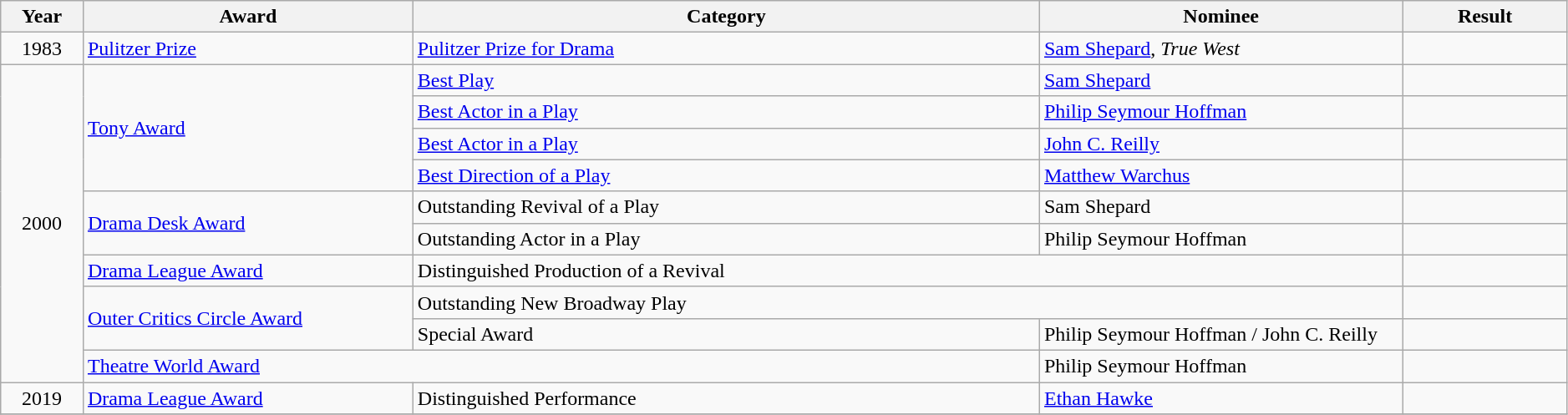<table class="wikitable unsortable" style="width: 99%;">
<tr>
<th scope="col" style="width:5%;">Year</th>
<th scope="col" style="width:20%;">Award</th>
<th scope="col" style="width:38%;">Category</th>
<th scope="col" style="width:22%;">Nominee</th>
<th scope="col" style="width:10%;">Result</th>
</tr>
<tr>
<td align="center">1983</td>
<td><a href='#'>Pulitzer Prize</a></td>
<td><a href='#'>Pulitzer Prize for Drama</a></td>
<td><a href='#'>Sam Shepard</a>, <em>True West</em></td>
<td></td>
</tr>
<tr>
<td align="center", rowspan=10>2000</td>
<td rowspan=4><a href='#'>Tony Award</a></td>
<td colspan=1><a href='#'>Best Play</a></td>
<td><a href='#'>Sam Shepard</a></td>
<td></td>
</tr>
<tr>
<td><a href='#'>Best Actor in a Play</a></td>
<td><a href='#'>Philip Seymour Hoffman</a></td>
<td></td>
</tr>
<tr>
<td><a href='#'>Best Actor in a Play</a></td>
<td><a href='#'>John C. Reilly</a></td>
<td></td>
</tr>
<tr>
<td><a href='#'>Best Direction of a Play</a></td>
<td><a href='#'>Matthew Warchus</a></td>
<td></td>
</tr>
<tr>
<td rowspan=2><a href='#'>Drama Desk Award</a></td>
<td>Outstanding Revival of a Play</td>
<td>Sam Shepard</td>
<td></td>
</tr>
<tr>
<td>Outstanding Actor in a Play</td>
<td>Philip Seymour Hoffman</td>
<td></td>
</tr>
<tr>
<td><a href='#'>Drama League Award</a></td>
<td colspan=2>Distinguished Production of a Revival</td>
<td></td>
</tr>
<tr>
<td rowspan=2><a href='#'>Outer Critics Circle Award</a></td>
<td colspan=2>Outstanding New Broadway Play</td>
<td></td>
</tr>
<tr>
<td>Special Award</td>
<td>Philip Seymour Hoffman / John C. Reilly</td>
<td></td>
</tr>
<tr>
<td colspan=2><a href='#'>Theatre World Award</a></td>
<td>Philip Seymour Hoffman</td>
<td></td>
</tr>
<tr>
<td align="center">2019</td>
<td><a href='#'>Drama League Award</a></td>
<td>Distinguished Performance</td>
<td><a href='#'>Ethan Hawke</a></td>
<td></td>
</tr>
<tr>
</tr>
</table>
